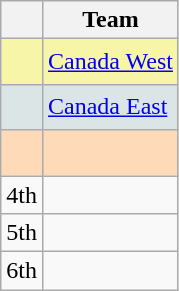<table class="wikitable" style="text-align:center">
<tr>
<th width=15></th>
<th>Team</th>
</tr>
<tr style="background:#f7f6a8;">
<td style="text-align:center; height:23px;"></td>
<td align=left> <a href='#'>Canada West</a></td>
</tr>
<tr style="background:#dce5e5;">
<td style="text-align:center; height:23px;"></td>
<td align=left> <a href='#'>Canada East</a></td>
</tr>
<tr style="background:#ffdab9;">
<td style="text-align:center; height:23px;"></td>
<td align=left></td>
</tr>
<tr>
<td>4th</td>
<td align=left></td>
</tr>
<tr>
<td>5th</td>
<td align=left></td>
</tr>
<tr>
<td>6th</td>
<td align=left></td>
</tr>
</table>
